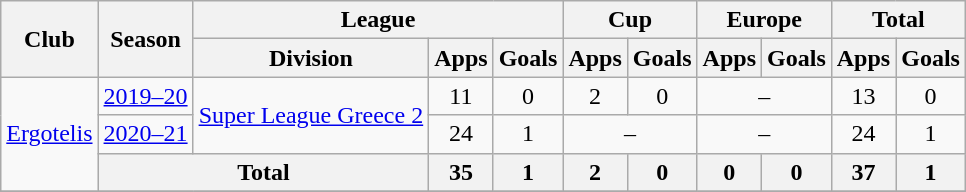<table class="wikitable" style="text-align: center;">
<tr>
<th rowspan="2">Club</th>
<th rowspan="2">Season</th>
<th colspan="3">League</th>
<th colspan="2">Cup</th>
<th colspan="2">Europe</th>
<th colspan="2">Total</th>
</tr>
<tr>
<th>Division</th>
<th>Apps</th>
<th>Goals</th>
<th>Apps</th>
<th>Goals</th>
<th>Apps</th>
<th>Goals</th>
<th>Apps</th>
<th>Goals</th>
</tr>
<tr>
<td rowspan="3" valign="center"><a href='#'>Ergotelis</a></td>
<td><a href='#'>2019–20</a></td>
<td rowspan="2"><a href='#'>Super League Greece 2</a></td>
<td>11</td>
<td>0</td>
<td>2</td>
<td>0</td>
<td colspan="2">–</td>
<td>13</td>
<td>0</td>
</tr>
<tr>
<td><a href='#'>2020–21</a></td>
<td>24</td>
<td>1</td>
<td colspan="2">–</td>
<td colspan="2">–</td>
<td>24</td>
<td>1</td>
</tr>
<tr>
<th colspan="2">Total</th>
<th>35</th>
<th>1</th>
<th>2</th>
<th>0</th>
<th>0</th>
<th>0</th>
<th>37</th>
<th>1</th>
</tr>
<tr>
</tr>
</table>
